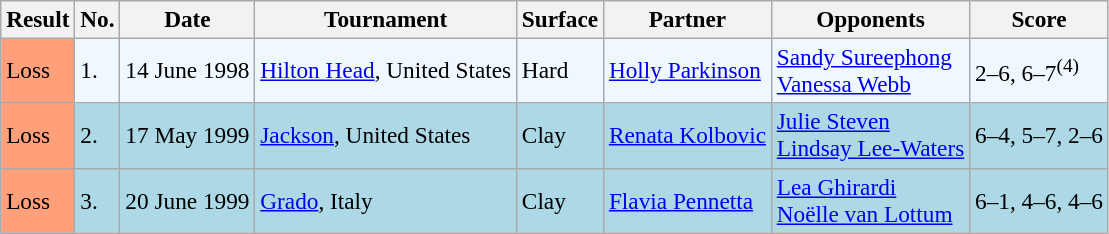<table class="sortable wikitable" style=font-size:97%>
<tr>
<th>Result</th>
<th>No.</th>
<th>Date</th>
<th>Tournament</th>
<th>Surface</th>
<th>Partner</th>
<th>Opponents</th>
<th>Score</th>
</tr>
<tr style="background:#f0f8ff;">
<td style="background:#ffa07a;">Loss</td>
<td>1.</td>
<td>14 June 1998</td>
<td><a href='#'>Hilton Head</a>, United States</td>
<td>Hard</td>
<td> <a href='#'>Holly Parkinson</a></td>
<td> <a href='#'>Sandy Sureephong</a> <br>  <a href='#'>Vanessa Webb</a></td>
<td>2–6, 6–7<sup>(4)</sup></td>
</tr>
<tr style="background:lightblue;">
<td style="background:#ffa07a;">Loss</td>
<td>2.</td>
<td>17 May 1999</td>
<td><a href='#'>Jackson</a>, United States</td>
<td>Clay</td>
<td> <a href='#'>Renata Kolbovic</a></td>
<td> <a href='#'>Julie Steven</a> <br>  <a href='#'>Lindsay Lee-Waters</a></td>
<td>6–4, 5–7, 2–6</td>
</tr>
<tr style="background:lightblue;">
<td style="background:#ffa07a;">Loss</td>
<td>3.</td>
<td>20 June 1999</td>
<td><a href='#'>Grado</a>, Italy</td>
<td>Clay</td>
<td> <a href='#'>Flavia Pennetta</a></td>
<td> <a href='#'>Lea Ghirardi</a> <br>  <a href='#'>Noëlle van Lottum</a></td>
<td>6–1, 4–6, 4–6</td>
</tr>
</table>
